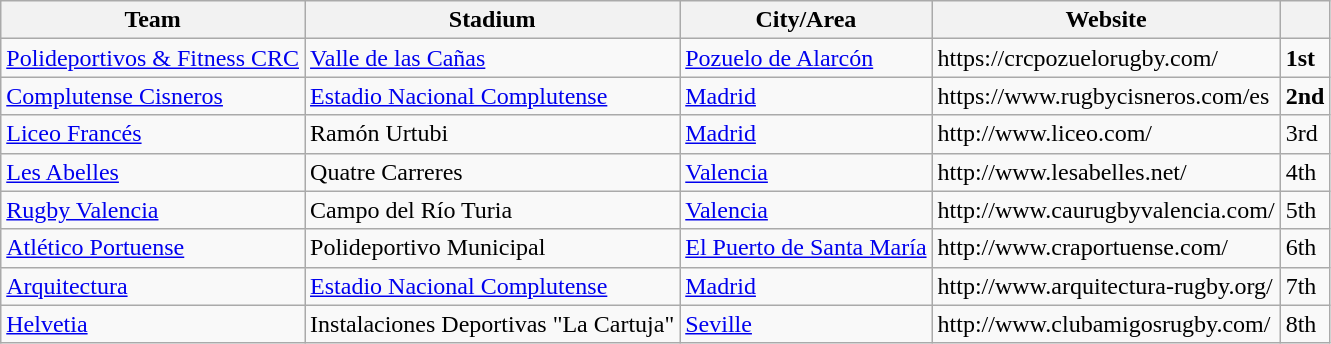<table class="wikitable sortable">
<tr>
<th>Team</th>
<th>Stadium</th>
<th>City/Area</th>
<th>Website</th>
<th></th>
</tr>
<tr>
<td><a href='#'>Polideportivos & Fitness CRC</a></td>
<td><a href='#'>Valle de las Cañas</a></td>
<td><a href='#'>Pozuelo de Alarcón</a></td>
<td>https://crcpozuelorugby.com/</td>
<td><strong>1st</strong></td>
</tr>
<tr>
<td><a href='#'>Complutense Cisneros</a></td>
<td><a href='#'>Estadio Nacional Complutense</a></td>
<td><a href='#'>Madrid</a></td>
<td>https://www.rugbycisneros.com/es</td>
<td><strong>2nd</strong></td>
</tr>
<tr>
<td><a href='#'>Liceo Francés</a></td>
<td>Ramón Urtubi</td>
<td><a href='#'>Madrid</a></td>
<td>http://www.liceo.com/</td>
<td>3rd</td>
</tr>
<tr>
<td><a href='#'>Les Abelles</a></td>
<td>Quatre Carreres</td>
<td><a href='#'>Valencia</a></td>
<td>http://www.lesabelles.net/</td>
<td>4th</td>
</tr>
<tr>
<td><a href='#'>Rugby Valencia</a></td>
<td>Campo del Río Turia</td>
<td><a href='#'>Valencia</a></td>
<td>http://www.caurugbyvalencia.com/</td>
<td>5th</td>
</tr>
<tr>
<td><a href='#'>Atlético Portuense</a></td>
<td>Polideportivo Municipal</td>
<td><a href='#'>El Puerto de Santa María</a></td>
<td>http://www.craportuense.com/</td>
<td>6th</td>
</tr>
<tr>
<td><a href='#'>Arquitectura</a></td>
<td><a href='#'>Estadio Nacional Complutense</a></td>
<td><a href='#'>Madrid</a></td>
<td>http://www.arquitectura-rugby.org/</td>
<td>7th</td>
</tr>
<tr>
<td><a href='#'>Helvetia</a></td>
<td>Instalaciones Deportivas "La Cartuja"</td>
<td><a href='#'>Seville</a></td>
<td>http://www.clubamigosrugby.com/</td>
<td>8th</td>
</tr>
</table>
